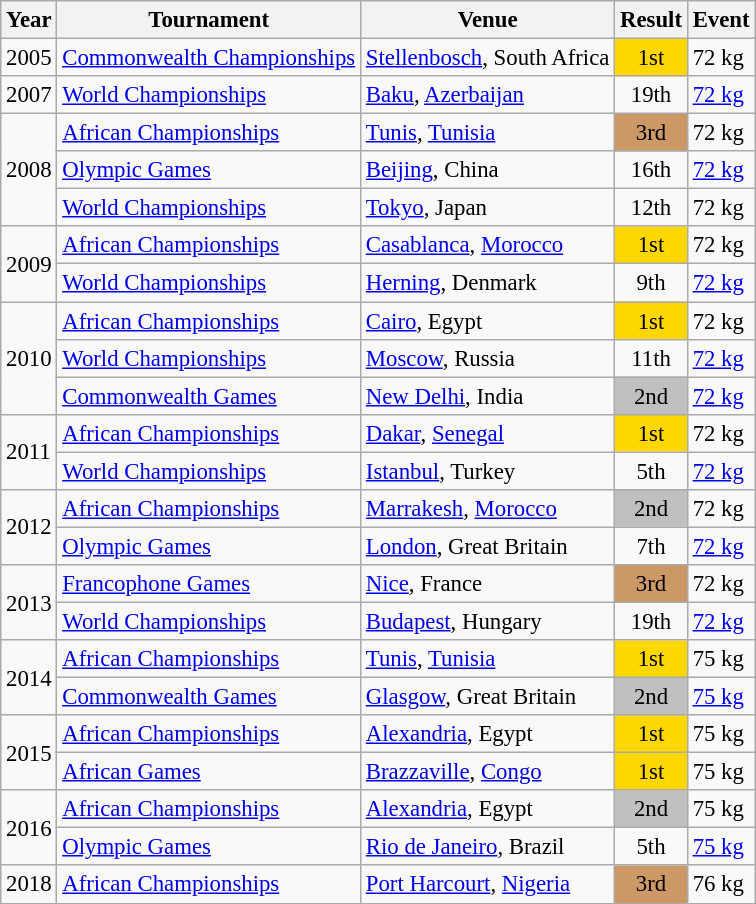<table class="wikitable" style="font-size:95%;">
<tr>
<th>Year</th>
<th>Tournament</th>
<th>Venue</th>
<th>Result</th>
<th>Event</th>
</tr>
<tr>
<td>2005</td>
<td><a href='#'>Commonwealth Championships</a></td>
<td> <a href='#'>Stellenbosch</a>, South Africa</td>
<td align="center" bgcolor=gold>1st</td>
<td>72 kg</td>
</tr>
<tr>
<td>2007</td>
<td><a href='#'>World Championships</a></td>
<td> <a href='#'>Baku</a>, <a href='#'>Azerbaijan</a></td>
<td align="center">19th</td>
<td><a href='#'>72 kg</a></td>
</tr>
<tr>
<td rowspan=3>2008</td>
<td><a href='#'>African Championships</a></td>
<td> <a href='#'>Tunis</a>, <a href='#'>Tunisia</a></td>
<td align="center" bgcolor=cc9966>3rd</td>
<td>72 kg</td>
</tr>
<tr>
<td><a href='#'>Olympic Games</a></td>
<td> <a href='#'>Beijing</a>, China</td>
<td align="center">16th</td>
<td><a href='#'>72 kg</a></td>
</tr>
<tr>
<td><a href='#'>World Championships</a></td>
<td> <a href='#'>Tokyo</a>, Japan</td>
<td align="center">12th</td>
<td>72 kg</td>
</tr>
<tr>
<td rowspan=2>2009</td>
<td><a href='#'>African Championships</a></td>
<td> <a href='#'>Casablanca</a>, <a href='#'>Morocco</a></td>
<td align="center" bgcolor=gold>1st</td>
<td>72 kg</td>
</tr>
<tr>
<td><a href='#'>World Championships</a></td>
<td> <a href='#'>Herning</a>, Denmark</td>
<td align="center">9th</td>
<td><a href='#'>72 kg</a></td>
</tr>
<tr>
<td rowspan=3>2010</td>
<td><a href='#'>African Championships</a></td>
<td> <a href='#'>Cairo</a>, Egypt</td>
<td align="center" bgcolor=gold>1st</td>
<td>72 kg</td>
</tr>
<tr>
<td><a href='#'>World Championships</a></td>
<td> <a href='#'>Moscow</a>, Russia</td>
<td align="center">11th</td>
<td><a href='#'>72 kg</a></td>
</tr>
<tr>
<td><a href='#'>Commonwealth Games</a></td>
<td> <a href='#'>New Delhi</a>, India</td>
<td align="center" bgcolor=silver>2nd</td>
<td><a href='#'>72 kg</a></td>
</tr>
<tr>
<td rowspan=2>2011</td>
<td><a href='#'>African Championships</a></td>
<td> <a href='#'>Dakar</a>, <a href='#'>Senegal</a></td>
<td align="center" bgcolor=gold>1st</td>
<td>72 kg</td>
</tr>
<tr>
<td><a href='#'>World Championships</a></td>
<td> <a href='#'>Istanbul</a>, Turkey</td>
<td align="center">5th</td>
<td><a href='#'>72 kg</a></td>
</tr>
<tr>
<td rowspan=2>2012</td>
<td><a href='#'>African Championships</a></td>
<td> <a href='#'>Marrakesh</a>, <a href='#'>Morocco</a></td>
<td align="center" bgcolor=silver>2nd</td>
<td>72 kg</td>
</tr>
<tr>
<td><a href='#'>Olympic Games</a></td>
<td> <a href='#'>London</a>, Great Britain</td>
<td align="center">7th</td>
<td><a href='#'>72 kg</a></td>
</tr>
<tr>
<td rowspan=2>2013</td>
<td><a href='#'>Francophone Games</a></td>
<td> <a href='#'>Nice</a>, France</td>
<td align="center" bgcolor=cc9966>3rd</td>
<td>72 kg</td>
</tr>
<tr>
<td><a href='#'>World Championships</a></td>
<td> <a href='#'>Budapest</a>, Hungary</td>
<td align="center">19th</td>
<td><a href='#'>72 kg</a></td>
</tr>
<tr>
<td rowspan=2>2014</td>
<td><a href='#'>African Championships</a></td>
<td> <a href='#'>Tunis</a>, <a href='#'>Tunisia</a></td>
<td align="center" bgcolor=gold>1st</td>
<td>75 kg</td>
</tr>
<tr>
<td><a href='#'>Commonwealth Games</a></td>
<td> <a href='#'>Glasgow</a>, Great Britain</td>
<td align="center" bgcolor=silver>2nd</td>
<td><a href='#'>75 kg</a></td>
</tr>
<tr>
<td rowspan=2>2015</td>
<td><a href='#'>African Championships</a></td>
<td> <a href='#'>Alexandria</a>, Egypt</td>
<td align="center" bgcolor=gold>1st</td>
<td>75 kg</td>
</tr>
<tr>
<td><a href='#'>African Games</a></td>
<td> <a href='#'>Brazzaville</a>, <a href='#'>Congo</a></td>
<td align="center" bgcolor=gold>1st</td>
<td>75 kg</td>
</tr>
<tr>
<td rowspan=2>2016</td>
<td><a href='#'>African Championships</a></td>
<td> <a href='#'>Alexandria</a>, Egypt</td>
<td align="center" bgcolor=silver>2nd</td>
<td>75 kg</td>
</tr>
<tr>
<td><a href='#'>Olympic Games</a></td>
<td> <a href='#'>Rio de Janeiro</a>, Brazil</td>
<td align="center">5th</td>
<td><a href='#'>75 kg</a></td>
</tr>
<tr>
<td>2018</td>
<td><a href='#'>African Championships</a></td>
<td> <a href='#'>Port Harcourt</a>, <a href='#'>Nigeria</a></td>
<td align="center" bgcolor=cc9966>3rd</td>
<td>76 kg</td>
</tr>
</table>
